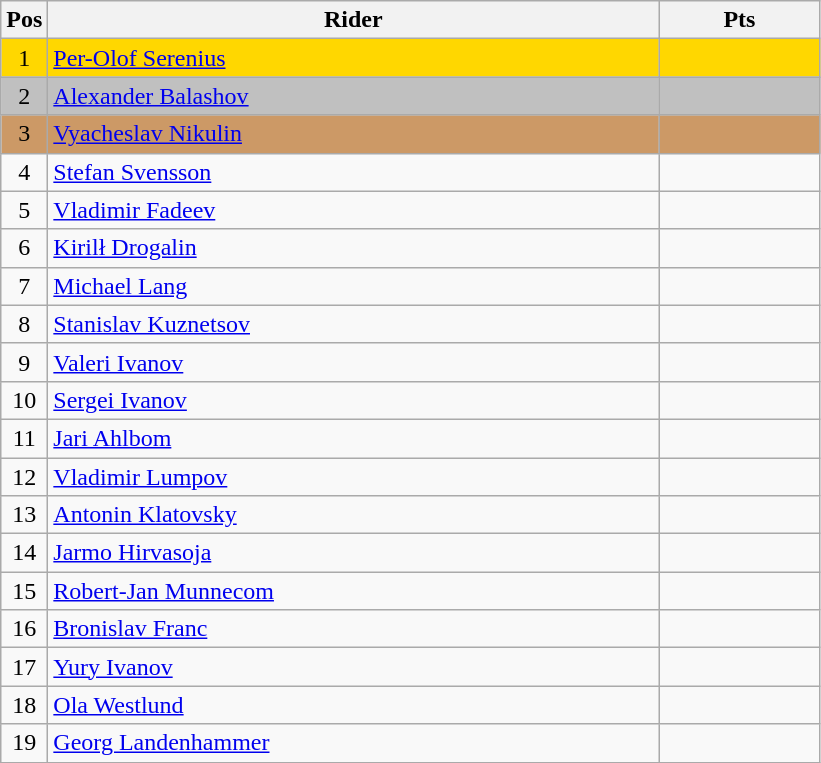<table class="wikitable" style="font-size: 100%">
<tr>
<th width=20>Pos</th>
<th width=400>Rider</th>
<th width=100>Pts</th>
</tr>
<tr align=center style="background-color: gold;">
<td>1</td>
<td align="left"> <a href='#'>Per-Olof Serenius</a></td>
<td></td>
</tr>
<tr align=center style="background-color: silver;">
<td>2</td>
<td align="left"> <a href='#'>Alexander Balashov</a></td>
<td></td>
</tr>
<tr align=center style="background-color: #cc9966;">
<td>3</td>
<td align="left"> <a href='#'>Vyacheslav Nikulin</a></td>
<td></td>
</tr>
<tr align=center>
<td>4</td>
<td align="left"> <a href='#'>Stefan Svensson</a></td>
<td></td>
</tr>
<tr align=center>
<td>5</td>
<td align="left"> <a href='#'>Vladimir Fadeev</a></td>
<td></td>
</tr>
<tr align=center>
<td>6</td>
<td align="left"> <a href='#'>Kirilł Drogalin</a></td>
<td></td>
</tr>
<tr align=center>
<td>7</td>
<td align="left"> <a href='#'>Michael Lang</a></td>
<td></td>
</tr>
<tr align=center>
<td>8</td>
<td align="left"> <a href='#'>Stanislav Kuznetsov</a></td>
<td></td>
</tr>
<tr align=center>
<td>9</td>
<td align="left"> <a href='#'>Valeri Ivanov</a></td>
<td></td>
</tr>
<tr align=center>
<td>10</td>
<td align="left"> <a href='#'>Sergei Ivanov</a></td>
<td></td>
</tr>
<tr align=center>
<td>11</td>
<td align="left"> <a href='#'>Jari Ahlbom</a></td>
<td></td>
</tr>
<tr align=center>
<td>12</td>
<td align="left"> <a href='#'>Vladimir Lumpov</a></td>
<td></td>
</tr>
<tr align=center>
<td>13</td>
<td align="left"> <a href='#'>Antonin Klatovsky</a></td>
<td></td>
</tr>
<tr align=center>
<td>14</td>
<td align="left"> <a href='#'>Jarmo Hirvasoja</a></td>
<td></td>
</tr>
<tr align=center>
<td>15</td>
<td align="left"> <a href='#'>Robert-Jan Munnecom</a></td>
<td></td>
</tr>
<tr align=center>
<td>16</td>
<td align="left"> <a href='#'>Bronislav Franc</a></td>
<td></td>
</tr>
<tr align=center>
<td>17</td>
<td align="left"> <a href='#'>Yury Ivanov</a></td>
<td></td>
</tr>
<tr align=center>
<td>18</td>
<td align="left"> <a href='#'>Ola Westlund</a></td>
<td></td>
</tr>
<tr align=center>
<td>19</td>
<td align="left"> <a href='#'>Georg Landenhammer</a></td>
<td></td>
</tr>
</table>
